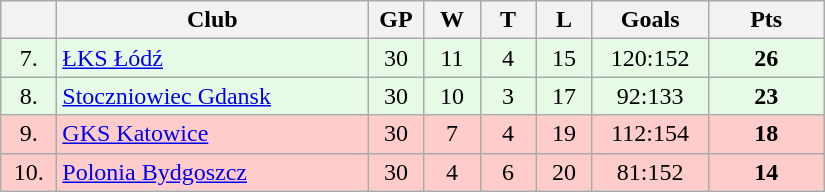<table class="wikitable">
<tr>
<th width="30"></th>
<th width="200">Club</th>
<th width="30">GP</th>
<th width="30">W</th>
<th width="30">T</th>
<th width="30">L</th>
<th width="70">Goals</th>
<th width="70">Pts</th>
</tr>
<tr bgcolor="#e6fae6" align="center">
<td>7.</td>
<td align="left"><a href='#'>ŁKS Łódź</a></td>
<td>30</td>
<td>11</td>
<td>4</td>
<td>15</td>
<td>120:152</td>
<td><strong>26</strong></td>
</tr>
<tr bgcolor="#e6fae6" align="center">
<td>8.</td>
<td align="left"><a href='#'>Stoczniowiec Gdansk</a></td>
<td>30</td>
<td>10</td>
<td>3</td>
<td>17</td>
<td>92:133</td>
<td><strong>23</strong></td>
</tr>
<tr bgcolor="#FFCCCC" align="center">
<td>9.</td>
<td align="left"><a href='#'>GKS Katowice</a></td>
<td>30</td>
<td>7</td>
<td>4</td>
<td>19</td>
<td>112:154</td>
<td><strong>18</strong></td>
</tr>
<tr bgcolor="#FFCCCC" align="center">
<td>10.</td>
<td align="left"><a href='#'>Polonia Bydgoszcz</a></td>
<td>30</td>
<td>4</td>
<td>6</td>
<td>20</td>
<td>81:152</td>
<td><strong>14</strong></td>
</tr>
</table>
